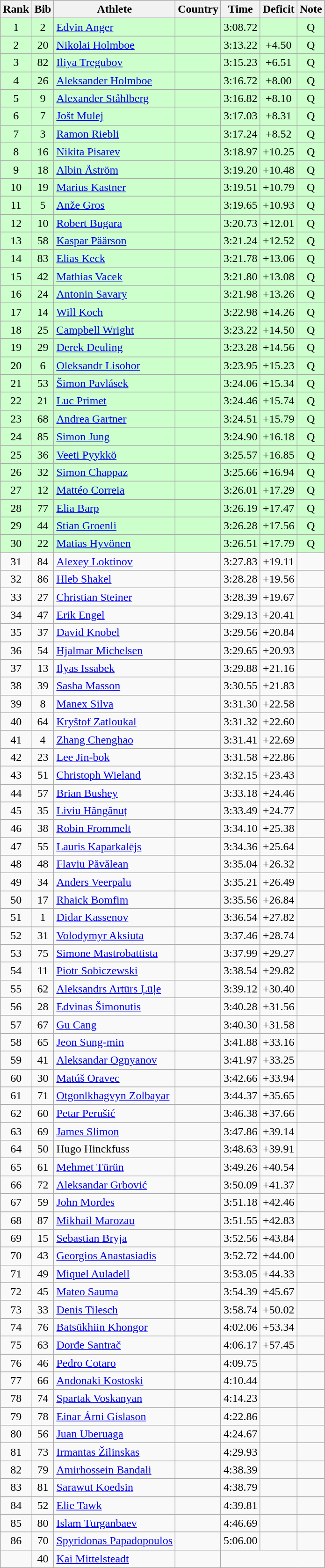<table class="wikitable sortable" style="text-align:center">
<tr>
<th>Rank</th>
<th>Bib</th>
<th>Athlete</th>
<th>Country</th>
<th>Time</th>
<th>Deficit</th>
<th>Note</th>
</tr>
<tr bgcolor=ccffcc>
<td>1</td>
<td>2</td>
<td align=left><a href='#'>Edvin Anger</a></td>
<td align=left></td>
<td>3:08.72</td>
<td></td>
<td>Q</td>
</tr>
<tr bgcolor=ccffcc>
<td>2</td>
<td>20</td>
<td align=left><a href='#'>Nikolai Holmboe</a></td>
<td align=left></td>
<td>3:13.22</td>
<td>+4.50</td>
<td>Q</td>
</tr>
<tr bgcolor=ccffcc>
<td>3</td>
<td>82</td>
<td align=left><a href='#'>Iliya Tregubov</a></td>
<td align=left></td>
<td>3:15.23</td>
<td>+6.51</td>
<td>Q</td>
</tr>
<tr bgcolor=ccffcc>
<td>4</td>
<td>26</td>
<td align=left><a href='#'>Aleksander Holmboe</a></td>
<td align=left></td>
<td>3:16.72</td>
<td>+8.00</td>
<td>Q</td>
</tr>
<tr bgcolor=ccffcc>
<td>5</td>
<td>9</td>
<td align=left><a href='#'>Alexander Ståhlberg</a></td>
<td align=left></td>
<td>3:16.82</td>
<td>+8.10</td>
<td>Q</td>
</tr>
<tr bgcolor=ccffcc>
<td>6</td>
<td>7</td>
<td align=left><a href='#'>Jošt Mulej</a></td>
<td align=left></td>
<td>3:17.03</td>
<td>+8.31</td>
<td>Q</td>
</tr>
<tr bgcolor=ccffcc>
<td>7</td>
<td>3</td>
<td align=left><a href='#'>Ramon Riebli</a></td>
<td align=left></td>
<td>3:17.24</td>
<td>+8.52</td>
<td>Q</td>
</tr>
<tr bgcolor=ccffcc>
<td>8</td>
<td>16</td>
<td align=left><a href='#'>Nikita Pisarev</a></td>
<td align=left></td>
<td>3:18.97</td>
<td>+10.25</td>
<td>Q</td>
</tr>
<tr bgcolor=ccffcc>
<td>9</td>
<td>18</td>
<td align=left><a href='#'>Albin Åström</a></td>
<td align=left></td>
<td>3:19.20</td>
<td>+10.48</td>
<td>Q</td>
</tr>
<tr bgcolor=ccffcc>
<td>10</td>
<td>19</td>
<td align=left><a href='#'>Marius Kastner</a></td>
<td align=left></td>
<td>3:19.51</td>
<td>+10.79</td>
<td>Q</td>
</tr>
<tr bgcolor=ccffcc>
<td>11</td>
<td>5</td>
<td align=left><a href='#'>Anže Gros</a></td>
<td align=left></td>
<td>3:19.65</td>
<td>+10.93</td>
<td>Q</td>
</tr>
<tr bgcolor=ccffcc>
<td>12</td>
<td>10</td>
<td align=left><a href='#'>Robert Bugara</a></td>
<td align=left></td>
<td>3:20.73</td>
<td>+12.01</td>
<td>Q</td>
</tr>
<tr bgcolor=ccffcc>
<td>13</td>
<td>58</td>
<td align=left><a href='#'>Kaspar Päärson</a></td>
<td align=left></td>
<td>3:21.24</td>
<td>+12.52</td>
<td>Q</td>
</tr>
<tr bgcolor=ccffcc>
<td>14</td>
<td>83</td>
<td align=left><a href='#'>Elias Keck</a></td>
<td align=left></td>
<td>3:21.78</td>
<td>+13.06</td>
<td>Q</td>
</tr>
<tr bgcolor=ccffcc>
<td>15</td>
<td>42</td>
<td align=left><a href='#'>Mathias Vacek</a></td>
<td align=left></td>
<td>3:21.80</td>
<td>+13.08</td>
<td>Q</td>
</tr>
<tr bgcolor=ccffcc>
<td>16</td>
<td>24</td>
<td align=left><a href='#'>Antonin Savary</a></td>
<td align=left></td>
<td>3:21.98</td>
<td>+13.26</td>
<td>Q</td>
</tr>
<tr bgcolor=ccffcc>
<td>17</td>
<td>14</td>
<td align=left><a href='#'>Will Koch</a></td>
<td align=left></td>
<td>3:22.98</td>
<td>+14.26</td>
<td>Q</td>
</tr>
<tr bgcolor=ccffcc>
<td>18</td>
<td>25</td>
<td align=left><a href='#'>Campbell Wright</a></td>
<td align=left></td>
<td>3:23.22</td>
<td>+14.50</td>
<td>Q</td>
</tr>
<tr bgcolor=ccffcc>
<td>19</td>
<td>29</td>
<td align=left><a href='#'>Derek Deuling</a></td>
<td align=left></td>
<td>3:23.28</td>
<td>+14.56</td>
<td>Q</td>
</tr>
<tr bgcolor=ccffcc>
<td>20</td>
<td>6</td>
<td align=left><a href='#'>Oleksandr Lisohor</a></td>
<td align=left></td>
<td>3:23.95</td>
<td>+15.23</td>
<td>Q</td>
</tr>
<tr bgcolor=ccffcc>
<td>21</td>
<td>53</td>
<td align=left><a href='#'>Šimon Pavlásek</a></td>
<td align=left></td>
<td>3:24.06</td>
<td>+15.34</td>
<td>Q</td>
</tr>
<tr bgcolor=ccffcc>
<td>22</td>
<td>21</td>
<td align=left><a href='#'>Luc Primet</a></td>
<td align=left></td>
<td>3:24.46</td>
<td>+15.74</td>
<td>Q</td>
</tr>
<tr bgcolor=ccffcc>
<td>23</td>
<td>68</td>
<td align=left><a href='#'>Andrea Gartner</a></td>
<td align=left></td>
<td>3:24.51</td>
<td>+15.79</td>
<td>Q</td>
</tr>
<tr bgcolor=ccffcc>
<td>24</td>
<td>85</td>
<td align=left><a href='#'>Simon Jung</a></td>
<td align=left></td>
<td>3:24.90</td>
<td>+16.18</td>
<td>Q</td>
</tr>
<tr bgcolor=ccffcc>
<td>25</td>
<td>36</td>
<td align=left><a href='#'>Veeti Pyykkö</a></td>
<td align=left></td>
<td>3:25.57</td>
<td>+16.85</td>
<td>Q</td>
</tr>
<tr bgcolor=ccffcc>
<td>26</td>
<td>32</td>
<td align=left><a href='#'>Simon Chappaz</a></td>
<td align=left></td>
<td>3:25.66</td>
<td>+16.94</td>
<td>Q</td>
</tr>
<tr bgcolor=ccffcc>
<td>27</td>
<td>12</td>
<td align=left><a href='#'>Mattéo Correia</a></td>
<td align=left></td>
<td>3:26.01</td>
<td>+17.29</td>
<td>Q</td>
</tr>
<tr bgcolor=ccffcc>
<td>28</td>
<td>77</td>
<td align=left><a href='#'>Elia Barp</a></td>
<td align=left></td>
<td>3:26.19</td>
<td>+17.47</td>
<td>Q</td>
</tr>
<tr bgcolor=ccffcc>
<td>29</td>
<td>44</td>
<td align=left><a href='#'>Stian Groenli</a></td>
<td align=left></td>
<td>3:26.28</td>
<td>+17.56</td>
<td>Q</td>
</tr>
<tr bgcolor=ccffcc>
<td>30</td>
<td>22</td>
<td align=left><a href='#'>Matias Hyvönen</a></td>
<td align=left></td>
<td>3:26.51</td>
<td>+17.79</td>
<td>Q</td>
</tr>
<tr>
<td>31</td>
<td>84</td>
<td align=left><a href='#'>Alexey Loktinov</a></td>
<td align=left></td>
<td>3:27.83</td>
<td>+19.11</td>
<td></td>
</tr>
<tr>
<td>32</td>
<td>86</td>
<td align=left><a href='#'>Hleb Shakel</a></td>
<td align=left></td>
<td>3:28.28</td>
<td>+19.56</td>
<td></td>
</tr>
<tr>
<td>33</td>
<td>27</td>
<td align=left><a href='#'>Christian Steiner</a></td>
<td align=left></td>
<td>3:28.39</td>
<td>+19.67</td>
<td></td>
</tr>
<tr>
<td>34</td>
<td>47</td>
<td align=left><a href='#'>Erik Engel</a></td>
<td align=left></td>
<td>3:29.13</td>
<td>+20.41</td>
<td></td>
</tr>
<tr>
<td>35</td>
<td>37</td>
<td align=left><a href='#'>David Knobel</a></td>
<td align=left></td>
<td>3:29.56</td>
<td>+20.84</td>
<td></td>
</tr>
<tr>
<td>36</td>
<td>54</td>
<td align=left><a href='#'>Hjalmar Michelsen</a></td>
<td align=left></td>
<td>3:29.65</td>
<td>+20.93</td>
<td></td>
</tr>
<tr>
<td>37</td>
<td>13</td>
<td align=left><a href='#'>Ilyas Issabek</a></td>
<td align=left></td>
<td>3:29.88</td>
<td>+21.16</td>
<td></td>
</tr>
<tr>
<td>38</td>
<td>39</td>
<td align=left><a href='#'>Sasha Masson</a></td>
<td align=left></td>
<td>3:30.55</td>
<td>+21.83</td>
<td></td>
</tr>
<tr>
<td>39</td>
<td>8</td>
<td align=left><a href='#'>Manex Silva</a></td>
<td align=left></td>
<td>3:31.30</td>
<td>+22.58</td>
<td></td>
</tr>
<tr>
<td>40</td>
<td>64</td>
<td align=left><a href='#'>Kryštof Zatloukal</a></td>
<td align=left></td>
<td>3:31.32</td>
<td>+22.60</td>
<td></td>
</tr>
<tr>
<td>41</td>
<td>4</td>
<td align=left><a href='#'>Zhang Chenghao</a></td>
<td align=left></td>
<td>3:31.41</td>
<td>+22.69</td>
<td></td>
</tr>
<tr>
<td>42</td>
<td>23</td>
<td align=left><a href='#'>Lee Jin-bok</a></td>
<td align=left></td>
<td>3:31.58</td>
<td>+22.86</td>
<td></td>
</tr>
<tr>
<td>43</td>
<td>51</td>
<td align=left><a href='#'>Christoph Wieland</a></td>
<td align=left></td>
<td>3:32.15</td>
<td>+23.43</td>
<td></td>
</tr>
<tr>
<td>44</td>
<td>57</td>
<td align=left><a href='#'>Brian Bushey</a></td>
<td align=left></td>
<td>3:33.18</td>
<td>+24.46</td>
<td></td>
</tr>
<tr>
<td>45</td>
<td>35</td>
<td align=left><a href='#'>Liviu Hăngănuț</a></td>
<td align=left></td>
<td>3:33.49</td>
<td>+24.77</td>
<td></td>
</tr>
<tr>
<td>46</td>
<td>38</td>
<td align=left><a href='#'>Robin Frommelt</a></td>
<td align=left></td>
<td>3:34.10</td>
<td>+25.38</td>
<td></td>
</tr>
<tr>
<td>47</td>
<td>55</td>
<td align=left><a href='#'>Lauris Kaparkalējs</a></td>
<td align=left></td>
<td>3:34.36</td>
<td>+25.64</td>
<td></td>
</tr>
<tr>
<td>48</td>
<td>48</td>
<td align=left><a href='#'>Flaviu Păvălean</a></td>
<td align=left></td>
<td>3:35.04</td>
<td>+26.32</td>
<td></td>
</tr>
<tr>
<td>49</td>
<td>34</td>
<td align=left><a href='#'>Anders Veerpalu</a></td>
<td align=left></td>
<td>3:35.21</td>
<td>+26.49</td>
<td></td>
</tr>
<tr>
<td>50</td>
<td>17</td>
<td align=left><a href='#'>Rhaick Bomfim</a></td>
<td align=left></td>
<td>3:35.56</td>
<td>+26.84</td>
<td></td>
</tr>
<tr>
<td>51</td>
<td>1</td>
<td align=left><a href='#'>Didar Kassenov</a></td>
<td align=left></td>
<td>3:36.54</td>
<td>+27.82</td>
<td></td>
</tr>
<tr>
<td>52</td>
<td>31</td>
<td align=left><a href='#'>Volodymyr Aksiuta</a></td>
<td align=left></td>
<td>3:37.46</td>
<td>+28.74</td>
<td></td>
</tr>
<tr>
<td>53</td>
<td>75</td>
<td align=left><a href='#'>Simone Mastrobattista</a></td>
<td align=left></td>
<td>3:37.99</td>
<td>+29.27</td>
<td></td>
</tr>
<tr>
<td>54</td>
<td>11</td>
<td align=left><a href='#'>Piotr Sobiczewski</a></td>
<td align=left></td>
<td>3:38.54</td>
<td>+29.82</td>
<td></td>
</tr>
<tr>
<td>55</td>
<td>62</td>
<td align=left><a href='#'>Aleksandrs Artūrs Ļūļe</a></td>
<td align=left></td>
<td>3:39.12</td>
<td>+30.40</td>
<td></td>
</tr>
<tr>
<td>56</td>
<td>28</td>
<td align=left><a href='#'>Edvinas Šimonutis</a></td>
<td align=left></td>
<td>3:40.28</td>
<td>+31.56</td>
<td></td>
</tr>
<tr>
<td>57</td>
<td>67</td>
<td align=left><a href='#'>Gu Cang</a></td>
<td align=left></td>
<td>3:40.30</td>
<td>+31.58</td>
<td></td>
</tr>
<tr>
<td>58</td>
<td>65</td>
<td align=left><a href='#'>Jeon Sung-min</a></td>
<td align=left></td>
<td>3:41.88</td>
<td>+33.16</td>
<td></td>
</tr>
<tr>
<td>59</td>
<td>41</td>
<td align=left><a href='#'>Aleksandar Ognyanov</a></td>
<td align=left></td>
<td>3:41.97</td>
<td>+33.25</td>
<td></td>
</tr>
<tr>
<td>60</td>
<td>30</td>
<td align=left><a href='#'>Matúš Oravec</a></td>
<td align=left></td>
<td>3:42.66</td>
<td>+33.94</td>
<td></td>
</tr>
<tr>
<td>61</td>
<td>71</td>
<td align=left><a href='#'>Otgonlkhagvyn Zolbayar</a></td>
<td align=left></td>
<td>3:44.37</td>
<td>+35.65</td>
<td></td>
</tr>
<tr>
<td>62</td>
<td>60</td>
<td align=left><a href='#'>Petar Perušić</a></td>
<td align=left></td>
<td>3:46.38</td>
<td>+37.66</td>
<td></td>
</tr>
<tr>
<td>63</td>
<td>69</td>
<td align=left><a href='#'>James Slimon</a></td>
<td align=left></td>
<td>3:47.86</td>
<td>+39.14</td>
<td></td>
</tr>
<tr>
<td>64</td>
<td>50</td>
<td align=left>Hugo Hinckfuss</td>
<td align=left></td>
<td>3:48.63</td>
<td>+39.91</td>
<td></td>
</tr>
<tr>
<td>65</td>
<td>61</td>
<td align=left><a href='#'>Mehmet Türün</a></td>
<td align=left></td>
<td>3:49.26</td>
<td>+40.54</td>
<td></td>
</tr>
<tr>
<td>66</td>
<td>72</td>
<td align=left><a href='#'>Aleksandar Grbović</a></td>
<td align=left></td>
<td>3:50.09</td>
<td>+41.37</td>
<td></td>
</tr>
<tr>
<td>67</td>
<td>59</td>
<td align=left><a href='#'>John Mordes</a></td>
<td align=left></td>
<td>3:51.18</td>
<td>+42.46</td>
<td></td>
</tr>
<tr>
<td>68</td>
<td>87</td>
<td align=left><a href='#'>Mikhail Marozau</a></td>
<td align=left></td>
<td>3:51.55</td>
<td>+42.83</td>
<td></td>
</tr>
<tr>
<td>69</td>
<td>15</td>
<td align=left><a href='#'>Sebastian Bryja</a></td>
<td align=left></td>
<td>3:52.56</td>
<td>+43.84</td>
<td></td>
</tr>
<tr>
<td>70</td>
<td>43</td>
<td align=left><a href='#'>Georgios Anastasiadis</a></td>
<td align=left></td>
<td>3:52.72</td>
<td>+44.00</td>
<td></td>
</tr>
<tr>
<td>71</td>
<td>49</td>
<td align=left><a href='#'>Miquel Auladell</a></td>
<td align=left></td>
<td>3:53.05</td>
<td>+44.33</td>
<td></td>
</tr>
<tr>
<td>72</td>
<td>45</td>
<td align=left><a href='#'>Mateo Sauma</a></td>
<td align=left></td>
<td>3:54.39</td>
<td>+45.67</td>
<td></td>
</tr>
<tr>
<td>73</td>
<td>33</td>
<td align=left><a href='#'>Denis Tilesch</a></td>
<td align=left></td>
<td>3:58.74</td>
<td>+50.02</td>
<td></td>
</tr>
<tr>
<td>74</td>
<td>76</td>
<td align=left><a href='#'>Batsükhiin Khongor</a></td>
<td align=left></td>
<td>4:02.06</td>
<td>+53.34</td>
<td></td>
</tr>
<tr>
<td>75</td>
<td>63</td>
<td align=left><a href='#'>Đorđe Santrač</a></td>
<td align=left></td>
<td>4:06.17</td>
<td>+57.45</td>
<td></td>
</tr>
<tr>
<td>76</td>
<td>46</td>
<td align=left><a href='#'>Pedro Cotaro</a></td>
<td align=left></td>
<td>4:09.75</td>
<td></td>
<td></td>
</tr>
<tr>
<td>77</td>
<td>66</td>
<td align=left><a href='#'>Andonaki Kostoski</a></td>
<td align=left></td>
<td>4:10.44</td>
<td></td>
<td></td>
</tr>
<tr>
<td>78</td>
<td>74</td>
<td align=left><a href='#'>Spartak Voskanyan</a></td>
<td align=left></td>
<td>4:14.23</td>
<td></td>
<td></td>
</tr>
<tr>
<td>79</td>
<td>78</td>
<td align=left><a href='#'>Einar Árni Gíslason</a></td>
<td align=left></td>
<td>4:22.86</td>
<td></td>
<td></td>
</tr>
<tr>
<td>80</td>
<td>56</td>
<td align=left><a href='#'>Juan Uberuaga</a></td>
<td align="left"></td>
<td>4:24.67</td>
<td></td>
<td></td>
</tr>
<tr>
<td>81</td>
<td>73</td>
<td align=left><a href='#'>Irmantas Žilinskas</a></td>
<td align=left></td>
<td>4:29.93</td>
<td></td>
<td></td>
</tr>
<tr>
<td>82</td>
<td>79</td>
<td align=left><a href='#'>Amirhossein Bandali</a></td>
<td align=left></td>
<td>4:38.39</td>
<td></td>
<td></td>
</tr>
<tr>
<td>83</td>
<td>81</td>
<td align=left><a href='#'>Sarawut Koedsin</a></td>
<td align=left></td>
<td>4:38.79</td>
<td></td>
<td></td>
</tr>
<tr>
<td>84</td>
<td>52</td>
<td align=left><a href='#'>Elie Tawk</a></td>
<td align=left></td>
<td>4:39.81</td>
<td></td>
<td></td>
</tr>
<tr>
<td>85</td>
<td>80</td>
<td align=left><a href='#'>Islam Turganbaev</a></td>
<td align=left></td>
<td>4:46.69</td>
<td></td>
<td></td>
</tr>
<tr>
<td>86</td>
<td>70</td>
<td align=left><a href='#'>Spyridonas Papadopoulos</a></td>
<td align=left></td>
<td>5:06.00</td>
<td></td>
<td></td>
</tr>
<tr>
<td></td>
<td>40</td>
<td align=left><a href='#'>Kai Mittelsteadt</a></td>
<td align=left></td>
<td colspan=3></td>
</tr>
</table>
